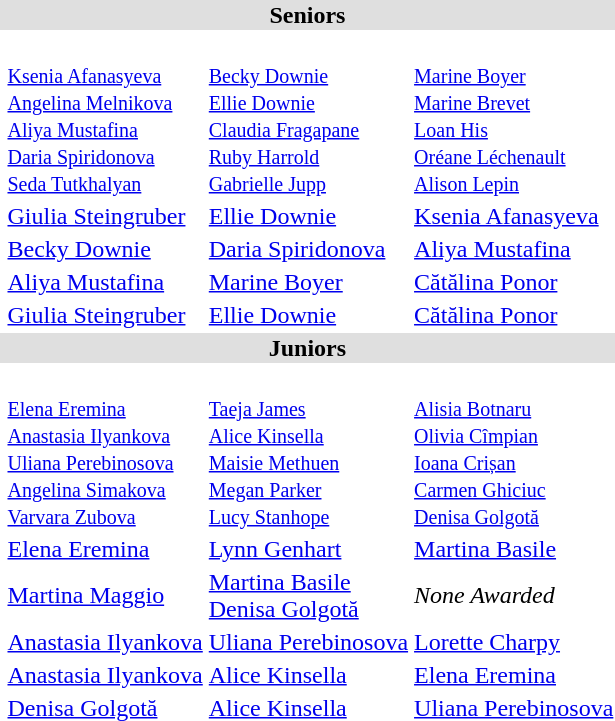<table>
<tr bgcolor="DFDFDF">
<td colspan="4" align="center"><strong>Seniors</strong></td>
</tr>
<tr>
<th scope=row style="text-align:left"><br></th>
<td> <br> <small> <a href='#'>Ksenia Afanasyeva</a> <br> <a href='#'>Angelina Melnikova</a> <br> <a href='#'>Aliya Mustafina</a> <br> <a href='#'>Daria Spiridonova</a> <br> <a href='#'>Seda Tutkhalyan</a></small></td>
<td> <br> <small> <a href='#'>Becky Downie</a> <br> <a href='#'>Ellie Downie</a> <br> <a href='#'>Claudia Fragapane</a> <br> <a href='#'>Ruby Harrold</a> <br> <a href='#'>Gabrielle Jupp</a></small></td>
<td> <br> <small> <a href='#'>Marine Boyer</a> <br> <a href='#'>Marine Brevet</a> <br> <a href='#'>Loan His</a> <br> <a href='#'>Oréane Léchenault</a> <br> <a href='#'>Alison Lepin</a></small></td>
</tr>
<tr>
<th scope=row style="text-align:left"><br></th>
<td> <a href='#'>Giulia Steingruber</a></td>
<td> <a href='#'>Ellie Downie</a></td>
<td> <a href='#'>Ksenia Afanasyeva</a></td>
</tr>
<tr>
<th scope=row style="text-align:left"><br></th>
<td> <a href='#'>Becky Downie</a></td>
<td> <a href='#'>Daria Spiridonova</a></td>
<td> <a href='#'>Aliya Mustafina</a></td>
</tr>
<tr>
<th scope=row style="text-align:left"><br></th>
<td> <a href='#'>Aliya Mustafina</a></td>
<td> <a href='#'>Marine Boyer</a></td>
<td> <a href='#'>Cătălina Ponor</a></td>
</tr>
<tr>
<th scope=row style="text-align:left"><br></th>
<td> <a href='#'>Giulia Steingruber</a></td>
<td> <a href='#'>Ellie Downie</a></td>
<td> <a href='#'>Cătălina Ponor</a></td>
</tr>
<tr bgcolor="DFDFDF">
<td colspan="5" align="center"><strong>Juniors</strong></td>
</tr>
<tr>
<th scope=row style="text-align:left"><br></th>
<td> <br> <small> <a href='#'>Elena Eremina</a> <br> <a href='#'>Anastasia Ilyankova</a> <br> <a href='#'>Uliana Perebinosova</a> <br> <a href='#'>Angelina Simakova</a> <br> <a href='#'>Varvara Zubova</a></small></td>
<td> <br> <small> <a href='#'>Taeja James</a> <br> <a href='#'>Alice Kinsella</a> <br> <a href='#'>Maisie Methuen</a> <br> <a href='#'>Megan Parker</a> <br> <a href='#'>Lucy Stanhope</a></small></td>
<td> <br> <small> <a href='#'>Alisia Botnaru</a> <br> <a href='#'>Olivia Cîmpian</a> <br> <a href='#'>Ioana Crișan</a> <br> <a href='#'>Carmen Ghiciuc</a> <br> <a href='#'>Denisa Golgotă</a></small></td>
</tr>
<tr>
<th scope=row style="text-align:left"><br></th>
<td> <a href='#'>Elena Eremina</a></td>
<td> <a href='#'>Lynn Genhart</a></td>
<td> <a href='#'>Martina Basile</a></td>
</tr>
<tr>
<th scope=row style="text-align:left"><br></th>
<td> <a href='#'>Martina Maggio</a></td>
<td> <a href='#'>Martina Basile</a> <br>  <a href='#'>Denisa Golgotă</a></td>
<td style="height:30px;" font-size:95%" style=color:#8c93b0><em>None Awarded</em></td>
</tr>
<tr>
<th scope=row style="text-align:left"><br></th>
<td> <a href='#'>Anastasia Ilyankova</a></td>
<td> <a href='#'>Uliana Perebinosova</a></td>
<td> <a href='#'>Lorette Charpy</a></td>
</tr>
<tr>
<th scope=row style="text-align:left"><br></th>
<td> <a href='#'>Anastasia Ilyankova</a></td>
<td> <a href='#'>Alice Kinsella</a></td>
<td> <a href='#'>Elena Eremina</a></td>
</tr>
<tr>
<th scope=row style="text-align:left"><br></th>
<td> <a href='#'>Denisa Golgotă</a></td>
<td> <a href='#'>Alice Kinsella</a></td>
<td> <a href='#'>Uliana Perebinosova</a></td>
</tr>
</table>
